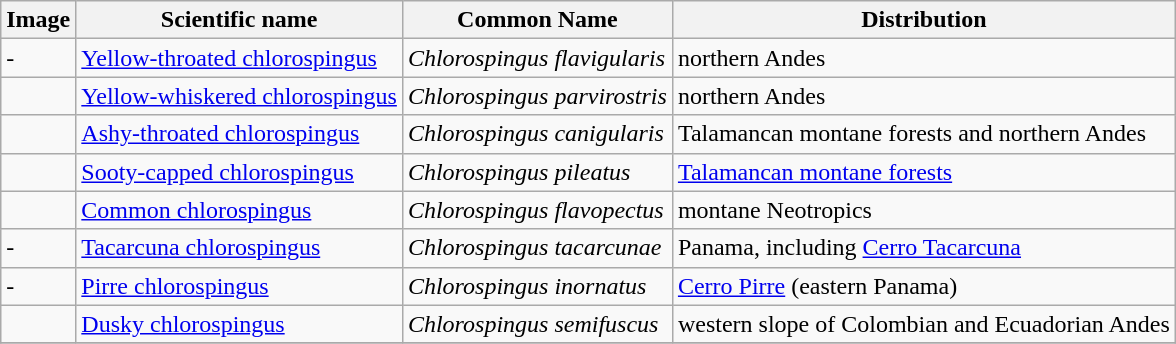<table class="wikitable">
<tr>
<th>Image</th>
<th>Scientific name</th>
<th>Common Name</th>
<th>Distribution</th>
</tr>
<tr>
<td>-</td>
<td><a href='#'>Yellow-throated chlorospingus</a></td>
<td><em>Chlorospingus flavigularis</em></td>
<td>northern Andes</td>
</tr>
<tr>
<td></td>
<td><a href='#'>Yellow-whiskered chlorospingus</a></td>
<td><em>Chlorospingus parvirostris</em></td>
<td>northern Andes</td>
</tr>
<tr>
<td></td>
<td><a href='#'>Ashy-throated chlorospingus</a></td>
<td><em>Chlorospingus canigularis</em></td>
<td>Talamancan montane forests and northern Andes</td>
</tr>
<tr>
<td></td>
<td><a href='#'>Sooty-capped chlorospingus</a></td>
<td><em>Chlorospingus pileatus</em></td>
<td><a href='#'>Talamancan montane forests</a></td>
</tr>
<tr>
<td></td>
<td><a href='#'>Common chlorospingus</a></td>
<td><em>Chlorospingus flavopectus</em></td>
<td>montane Neotropics</td>
</tr>
<tr>
<td>-</td>
<td><a href='#'>Tacarcuna chlorospingus</a></td>
<td><em>Chlorospingus tacarcunae</em></td>
<td>Panama, including <a href='#'>Cerro Tacarcuna</a></td>
</tr>
<tr>
<td>-</td>
<td><a href='#'>Pirre chlorospingus</a></td>
<td><em>Chlorospingus inornatus</em></td>
<td><a href='#'>Cerro Pirre</a> (eastern Panama)</td>
</tr>
<tr>
<td></td>
<td><a href='#'>Dusky chlorospingus</a></td>
<td><em>Chlorospingus semifuscus</em></td>
<td>western slope of Colombian and Ecuadorian Andes</td>
</tr>
<tr>
</tr>
</table>
